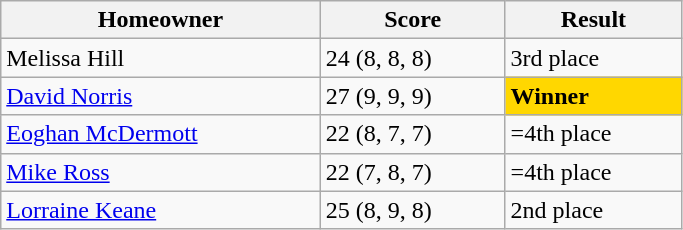<table class="wikitable" style="width:36%;">
<tr>
<th>Homeowner</th>
<th>Score</th>
<th>Result</th>
</tr>
<tr>
<td>Melissa Hill</td>
<td>24 (8, 8, 8)</td>
<td>3rd place</td>
</tr>
<tr>
<td><a href='#'>David Norris</a></td>
<td>27 (9, 9, 9)</td>
<td style="background:gold;"><strong>Winner</strong></td>
</tr>
<tr>
<td><a href='#'>Eoghan McDermott</a></td>
<td>22 (8, 7, 7)</td>
<td>=4th place</td>
</tr>
<tr>
<td><a href='#'>Mike Ross</a></td>
<td>22 (7, 8, 7)</td>
<td>=4th place</td>
</tr>
<tr>
<td><a href='#'>Lorraine Keane</a></td>
<td>25 (8, 9, 8)</td>
<td>2nd place</td>
</tr>
</table>
